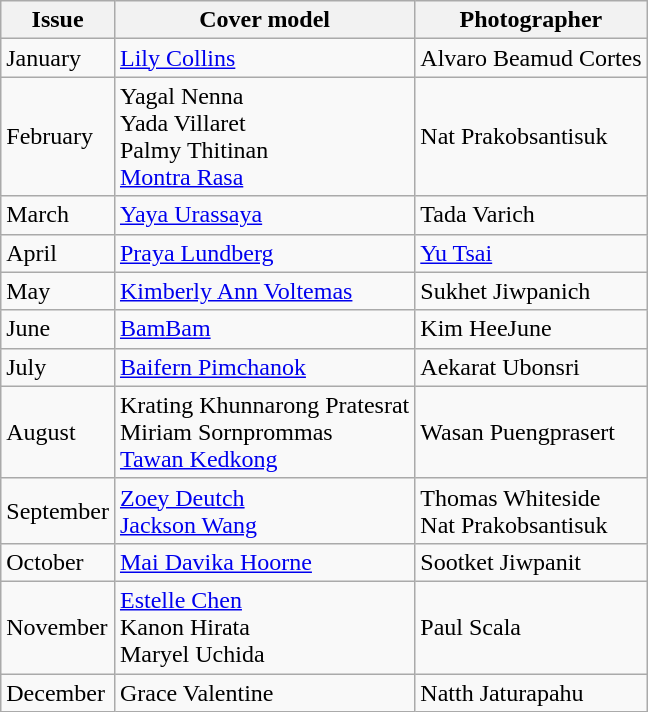<table class="sortable wikitable">
<tr>
<th>Issue</th>
<th>Cover model</th>
<th>Photographer</th>
</tr>
<tr>
<td>January</td>
<td><a href='#'>Lily Collins</a></td>
<td>Alvaro Beamud Cortes</td>
</tr>
<tr>
<td>February</td>
<td>Yagal Nenna <br> Yada Villaret <br> Palmy Thitinan <br> <a href='#'>Montra Rasa</a></td>
<td>Nat Prakobsantisuk</td>
</tr>
<tr>
<td>March</td>
<td><a href='#'>Yaya Urassaya</a></td>
<td>Tada Varich</td>
</tr>
<tr>
<td>April</td>
<td><a href='#'>Praya Lundberg</a></td>
<td><a href='#'>Yu Tsai</a></td>
</tr>
<tr>
<td>May</td>
<td><a href='#'>Kimberly Ann Voltemas</a></td>
<td>Sukhet Jiwpanich</td>
</tr>
<tr>
<td>June</td>
<td><a href='#'>BamBam</a></td>
<td>Kim HeeJune</td>
</tr>
<tr>
<td>July</td>
<td><a href='#'>Baifern Pimchanok</a></td>
<td>Aekarat Ubonsri</td>
</tr>
<tr>
<td>August</td>
<td>Krating Khunnarong Pratesrat <br>Miriam Sornprommas <br> <a href='#'>Tawan Kedkong</a></td>
<td>Wasan Puengprasert</td>
</tr>
<tr>
<td>September</td>
<td><a href='#'>Zoey Deutch</a> <br> <a href='#'>Jackson Wang</a></td>
<td>Thomas Whiteside <br>Nat Prakobsantisuk</td>
</tr>
<tr>
<td>October</td>
<td><a href='#'>Mai Davika Hoorne</a></td>
<td>Sootket Jiwpanit</td>
</tr>
<tr>
<td>November</td>
<td><a href='#'>Estelle Chen</a> <br> Kanon Hirata <br> Maryel Uchida</td>
<td>Paul Scala</td>
</tr>
<tr>
<td>December</td>
<td>Grace Valentine</td>
<td>Natth Jaturapahu</td>
</tr>
</table>
